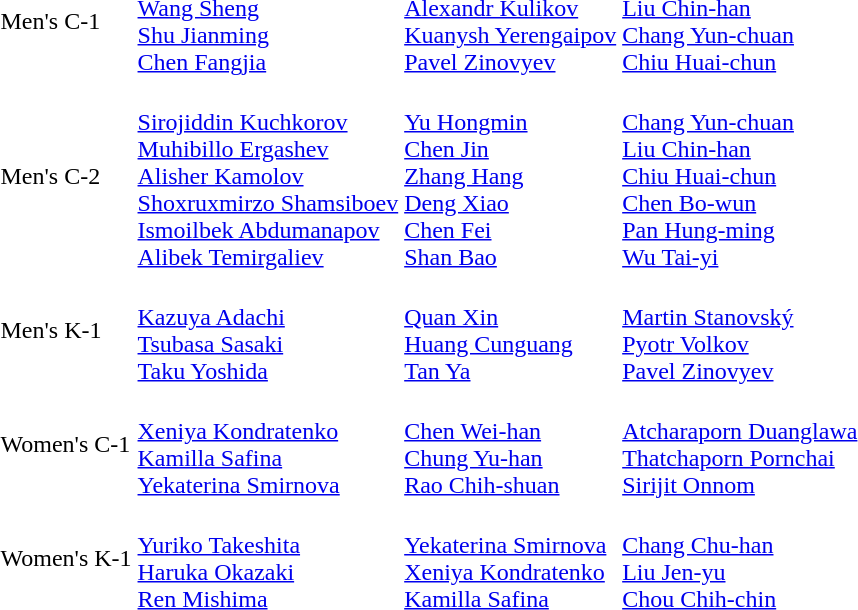<table>
<tr>
<td>Men's C-1</td>
<td><br><a href='#'>Wang Sheng</a><br><a href='#'>Shu Jianming</a><br><a href='#'>Chen Fangjia</a></td>
<td><br><a href='#'>Alexandr Kulikov</a><br><a href='#'>Kuanysh Yerengaipov</a><br><a href='#'>Pavel Zinovyev</a></td>
<td><br><a href='#'>Liu Chin-han</a><br><a href='#'>Chang Yun-chuan</a><br><a href='#'>Chiu Huai-chun</a></td>
</tr>
<tr>
<td>Men's C-2</td>
<td><br><a href='#'>Sirojiddin Kuchkorov</a><br><a href='#'>Muhibillo Ergashev</a><br><a href='#'>Alisher Kamolov</a><br><a href='#'>Shoxruxmirzo Shamsiboev</a><br><a href='#'>Ismoilbek Abdumanapov</a><br><a href='#'>Alibek Temirgaliev</a></td>
<td><br><a href='#'>Yu Hongmin</a><br><a href='#'>Chen Jin</a><br><a href='#'>Zhang Hang</a><br><a href='#'>Deng Xiao</a><br><a href='#'>Chen Fei</a><br><a href='#'>Shan Bao</a></td>
<td><br><a href='#'>Chang Yun-chuan</a><br><a href='#'>Liu Chin-han</a><br><a href='#'>Chiu Huai-chun</a><br><a href='#'>Chen Bo-wun</a><br><a href='#'>Pan Hung-ming</a><br><a href='#'>Wu Tai-yi</a></td>
</tr>
<tr>
<td>Men's K-1</td>
<td><br><a href='#'>Kazuya Adachi</a><br><a href='#'>Tsubasa Sasaki</a><br><a href='#'>Taku Yoshida</a></td>
<td><br><a href='#'>Quan Xin</a><br><a href='#'>Huang Cunguang</a><br><a href='#'>Tan Ya</a></td>
<td><br><a href='#'>Martin Stanovský</a><br><a href='#'>Pyotr Volkov</a><br><a href='#'>Pavel Zinovyev</a></td>
</tr>
<tr>
<td>Women's C-1</td>
<td><br><a href='#'>Xeniya Kondratenko</a><br><a href='#'>Kamilla Safina</a><br><a href='#'>Yekaterina Smirnova</a></td>
<td><br><a href='#'>Chen Wei-han</a><br><a href='#'>Chung Yu-han</a><br><a href='#'>Rao Chih-shuan</a></td>
<td><br><a href='#'>Atcharaporn Duanglawa</a><br><a href='#'>Thatchaporn Pornchai</a><br><a href='#'>Sirijit Onnom</a></td>
</tr>
<tr>
<td>Women's K-1</td>
<td><br><a href='#'>Yuriko Takeshita</a><br><a href='#'>Haruka Okazaki</a><br><a href='#'>Ren Mishima</a></td>
<td><br><a href='#'>Yekaterina Smirnova</a><br><a href='#'>Xeniya Kondratenko</a><br><a href='#'>Kamilla Safina</a></td>
<td><br><a href='#'>Chang Chu-han</a><br><a href='#'>Liu Jen-yu</a><br><a href='#'>Chou Chih-chin</a></td>
</tr>
</table>
